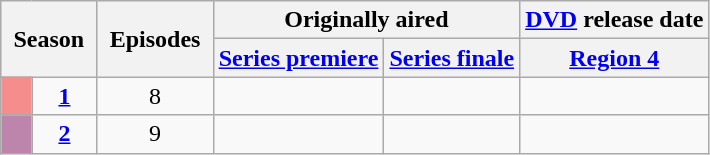<table class="wikitable plainrowheaders" style="text-align: center;">
<tr>
<th scope="col" style="padding: 0 8px;" colspan="2" rowspan="2">Season</th>
<th scope="col" style="padding: 0 8px;" rowspan="2">Episodes</th>
<th scope="col" colspan="2">Originally aired</th>
<th scope="col" colspan="3"><a href='#'>DVD</a> release date</th>
</tr>
<tr>
<th scope="col"><a href='#'>Series premiere</a></th>
<th scope="col"><a href='#'>Series finale</a></th>
<th scope="col"><a href='#'>Region 4</a></th>
</tr>
<tr>
<td scope="row" style="background: #F48D8B;"></td>
<td><strong><a href='#'>1</a></strong></td>
<td style="padding: 0 8px;">8</td>
<td style="padding: 0 8px;"></td>
<td style="padding: 0 8px;"></td>
<td style="padding: 0 8px;"></td>
</tr>
<tr>
<td scope="row" style="background: #BD85AC;"></td>
<td><strong><a href='#'>2</a></strong></td>
<td style="padding: 0 8px;">9</td>
<td style="padding: 0 8px;"></td>
<td style="padding: 0 8px;"></td>
<td style="padding: 0 8px;"></td>
</tr>
</table>
